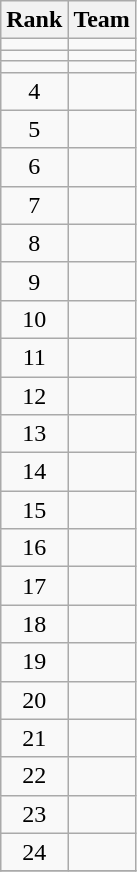<table class="wikitable">
<tr>
<th>Rank</th>
<th>Team</th>
</tr>
<tr>
<td align=center></td>
<td></td>
</tr>
<tr>
<td align=center></td>
<td></td>
</tr>
<tr>
<td align=center></td>
<td></td>
</tr>
<tr>
<td align=center>4</td>
<td></td>
</tr>
<tr>
<td align=center>5</td>
<td></td>
</tr>
<tr>
<td align=center>6</td>
<td></td>
</tr>
<tr>
<td align=center>7</td>
<td></td>
</tr>
<tr>
<td align=center>8</td>
<td></td>
</tr>
<tr>
<td align=center>9</td>
<td></td>
</tr>
<tr>
<td align=center>10</td>
<td></td>
</tr>
<tr>
<td align=center>11</td>
<td></td>
</tr>
<tr>
<td align=center>12</td>
<td></td>
</tr>
<tr>
<td align=center>13</td>
<td></td>
</tr>
<tr>
<td align=center>14</td>
<td></td>
</tr>
<tr>
<td align=center>15</td>
<td></td>
</tr>
<tr>
<td align=center>16</td>
<td></td>
</tr>
<tr>
<td align=center>17</td>
<td></td>
</tr>
<tr>
<td align=center>18</td>
<td></td>
</tr>
<tr>
<td align=center>19</td>
<td></td>
</tr>
<tr>
<td align=center>20</td>
<td></td>
</tr>
<tr>
<td align=center>21</td>
<td></td>
</tr>
<tr>
<td align=center>22</td>
<td></td>
</tr>
<tr>
<td align=center>23</td>
<td></td>
</tr>
<tr>
<td align=center>24</td>
<td></td>
</tr>
<tr>
</tr>
</table>
